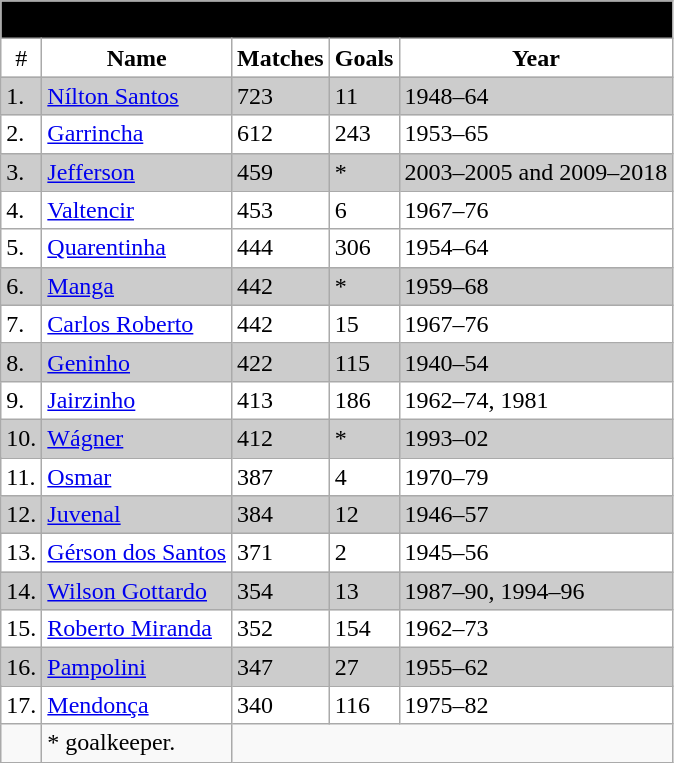<table class="wikitable">
<tr style="text-align:center; background:#000;">
<td COLSPAN="14"><span><strong>Most appearances</strong></span></td>
</tr>
<tr style="text-align:center; background:#fff;">
<td>#</td>
<td><strong>Name</strong></td>
<td><strong>Matches</strong></td>
<td><strong>Goals</strong></td>
<td><strong>Year</strong></td>
</tr>
<tr style="text-align:left; background:#ccc;">
<td>1.</td>
<td> <a href='#'>Nílton Santos</a></td>
<td>723</td>
<td>11</td>
<td>1948–64</td>
</tr>
<tr style="text-align:left; background:#fff;">
<td>2.</td>
<td> <a href='#'>Garrincha</a></td>
<td>612</td>
<td>243</td>
<td>1953–65</td>
</tr>
<tr style="text-align:left; background:#ccc;">
<td>3.</td>
<td> <a href='#'>Jefferson</a></td>
<td>459</td>
<td>*</td>
<td>2003–2005 and 2009–2018</td>
</tr>
<tr style="text-align:left; background:#fff;">
<td>4.</td>
<td> <a href='#'>Valtencir</a></td>
<td>453</td>
<td>6</td>
<td>1967–76</td>
</tr>
<tr style="text-align:left; background:#fff;">
<td>5.</td>
<td> <a href='#'>Quarentinha</a></td>
<td>444</td>
<td>306</td>
<td>1954–64</td>
</tr>
<tr style="text-align:left; background:#ccc;">
<td>6.</td>
<td> <a href='#'>Manga</a></td>
<td>442</td>
<td>*</td>
<td>1959–68</td>
</tr>
<tr style="text-align:left; background:#fff;">
<td>7.</td>
<td> <a href='#'>Carlos Roberto</a></td>
<td>442</td>
<td>15</td>
<td>1967–76</td>
</tr>
<tr style="text-align:left; background:#ccc;">
<td>8.</td>
<td> <a href='#'>Geninho</a></td>
<td>422</td>
<td>115</td>
<td>1940–54</td>
</tr>
<tr style="text-align:left; background:#fff;">
<td>9.</td>
<td> <a href='#'>Jairzinho</a></td>
<td>413</td>
<td>186</td>
<td>1962–74, 1981</td>
</tr>
<tr style="text-align:left; background:#ccc;">
<td>10.</td>
<td> <a href='#'>Wágner</a></td>
<td>412</td>
<td>*</td>
<td>1993–02</td>
</tr>
<tr style="text-align:left; background:#fff;">
<td>11.</td>
<td> <a href='#'>Osmar</a></td>
<td>387</td>
<td>4</td>
<td>1970–79</td>
</tr>
<tr style="text-align:left; background:#ccc;">
<td>12.</td>
<td> <a href='#'>Juvenal</a></td>
<td>384</td>
<td>12</td>
<td>1946–57</td>
</tr>
<tr style="text-align:left; background:#fff;">
<td>13.</td>
<td> <a href='#'>Gérson dos Santos</a></td>
<td>371</td>
<td>2</td>
<td>1945–56</td>
</tr>
<tr style="text-align:left; background:#ccc;">
<td>14.</td>
<td> <a href='#'>Wilson Gottardo</a></td>
<td>354</td>
<td>13</td>
<td>1987–90, 1994–96</td>
</tr>
<tr style="text-align:left; background:#fff;">
<td>15.</td>
<td> <a href='#'>Roberto Miranda</a></td>
<td>352</td>
<td>154</td>
<td>1962–73</td>
</tr>
<tr style="text-align:left; background:#ccc;">
<td>16.</td>
<td> <a href='#'>Pampolini</a></td>
<td>347</td>
<td>27</td>
<td>1955–62</td>
</tr>
<tr style="text-align:left; background:#fff;">
<td>17.</td>
<td> <a href='#'>Mendonça</a></td>
<td>340</td>
<td>116</td>
<td>1975–82</td>
</tr>
<tr>
<td></td>
<td>* goalkeeper.</td>
</tr>
</table>
